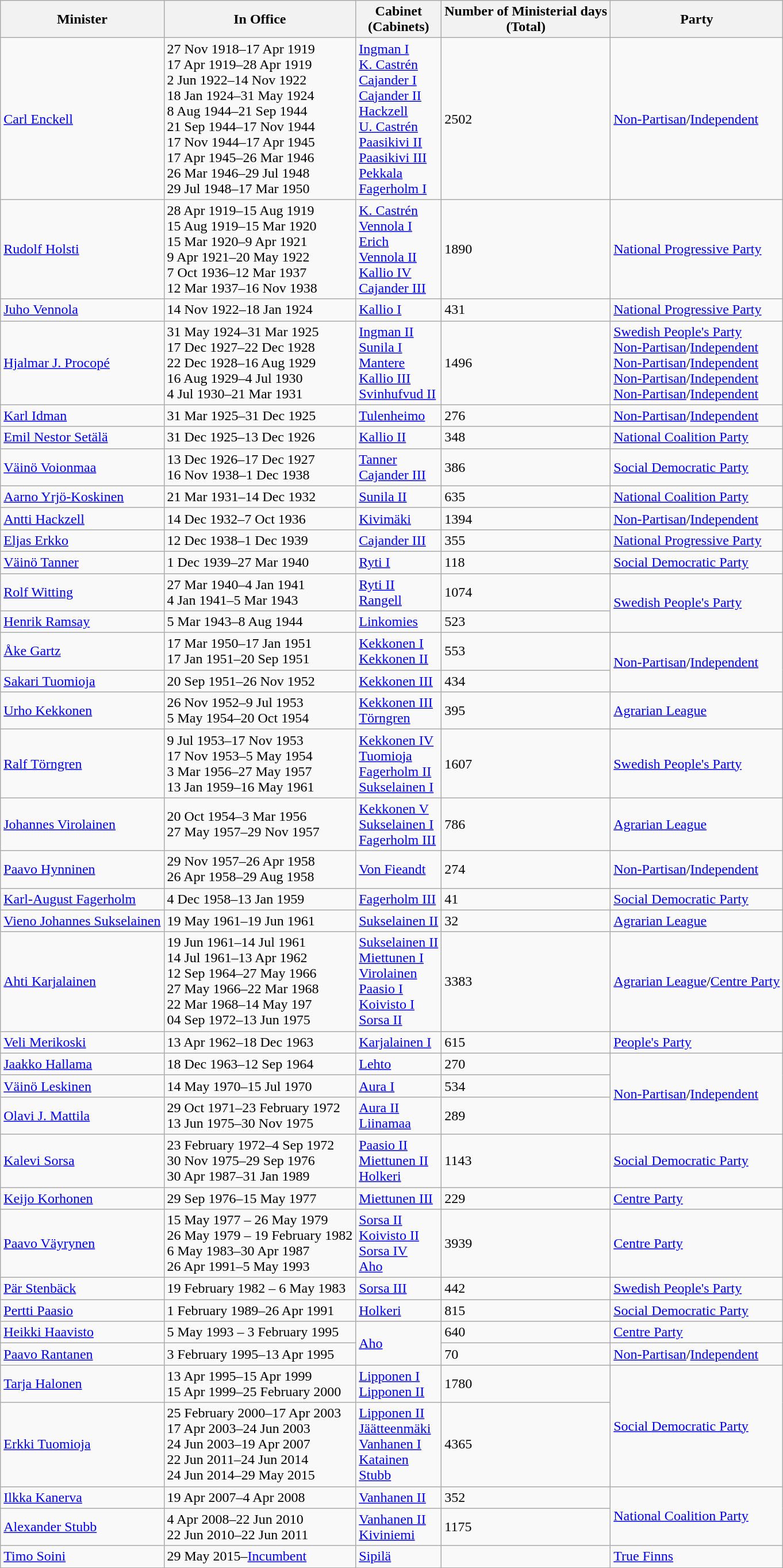<table class="wikitable">
<tr>
<th>Minister</th>
<th>In Office</th>
<th>Cabinet<br>(Cabinets)</th>
<th>Number of Ministerial days <br>(Total)</th>
<th>Party</th>
</tr>
<tr>
<td><a href='#'>Carl Enckell</a></td>
<td>27 Nov 1918–17 Apr 1919<br>17 Apr 1919–28 Apr 1919<br>2 Jun 1922–14 Nov 1922<br>18 Jan 1924–31 May 1924<br> 8 Aug 1944–21 Sep 1944<br> 21 Sep 1944–17 Nov 1944<br> 17 Nov 1944–17 Apr 1945<br>17 Apr 1945–26  Mar  1946<br> 26  Mar  1946–29 Jul 1948<br> 29 Jul 1948–17  Mar  1950</td>
<td><a href='#'>Ingman I</a><br> <a href='#'>K. Castrén</a><br> <a href='#'>Cajander I</a><br><a href='#'>Cajander II</a><br> <a href='#'>Hackzell</a><br><a href='#'>U. Castrén</a><br> <a href='#'>Paasikivi II</a><br> <a href='#'>Paasikivi III</a><br> <a href='#'>Pekkala</a><br> <a href='#'>Fagerholm I</a></td>
<td>2502</td>
<td><a href='#'>Non-Partisan</a>/<a href='#'>Independent</a></td>
</tr>
<tr>
<td><a href='#'>Rudolf Holsti</a></td>
<td>28 Apr 1919–15 Aug 1919<br>15 Aug 1919–15  Mar  1920<br>15  Mar  1920–9 Apr 1921<br>9 Apr 1921–20 May 1922<br>7 Oct 1936–12  Mar  1937<br>12  Mar  1937–16 Nov 1938</td>
<td><a href='#'>K. Castrén</a><br><a href='#'>Vennola I</a><br><a href='#'>Erich</a><br><a href='#'>Vennola II</a><br> <a href='#'>Kallio IV</a><br><a href='#'>Cajander III</a></td>
<td>1890</td>
<td><a href='#'>National Progressive Party</a></td>
</tr>
<tr>
<td><a href='#'>Juho Vennola</a></td>
<td>14 Nov 1922–18 Jan 1924</td>
<td><a href='#'>Kallio I</a></td>
<td>431</td>
<td><a href='#'>National Progressive Party</a></td>
</tr>
<tr>
<td><a href='#'>Hjalmar J. Procopé</a></td>
<td>31 May 1924–31  Mar  1925<br>17 Dec 1927–22 Dec 1928<br>22 Dec 1928–16 Aug 1929<br>16 Aug 1929–4 Jul 1930<br>4 Jul 1930–21  Mar  1931</td>
<td><a href='#'>Ingman II</a><br><a href='#'>Sunila I</a><br><a href='#'>Mantere</a><br><a href='#'>Kallio III</a><br><a href='#'>Svinhufvud II</a></td>
<td>1496</td>
<td><a href='#'>Swedish People's Party</a><br><a href='#'>Non-Partisan</a>/<a href='#'>Independent</a><br><a href='#'>Non-Partisan</a>/<a href='#'>Independent</a><br><a href='#'>Non-Partisan</a>/<a href='#'>Independent</a><br><a href='#'>Non-Partisan</a>/<a href='#'>Independent</a></td>
</tr>
<tr>
<td><a href='#'>Karl Idman</a></td>
<td>31  Mar  1925–31 Dec 1925</td>
<td><a href='#'>Tulenheimo</a></td>
<td>276</td>
<td><a href='#'>Non-Partisan</a>/<a href='#'>Independent</a></td>
</tr>
<tr>
<td><a href='#'>Emil Nestor Setälä</a></td>
<td>31 Dec 1925–13 Dec 1926</td>
<td><a href='#'>Kallio II</a></td>
<td>348</td>
<td><a href='#'>National Coalition Party</a></td>
</tr>
<tr>
<td><a href='#'>Väinö Voionmaa</a></td>
<td>13 Dec 1926–17 Dec 1927<br>16 Nov 1938–1 Dec 1938</td>
<td><a href='#'>Tanner</a><br><a href='#'>Cajander III</a></td>
<td>386</td>
<td><a href='#'>Social Democratic Party</a></td>
</tr>
<tr>
<td><a href='#'>Aarno Yrjö-Koskinen</a></td>
<td>21  Mar  1931–14 Dec 1932</td>
<td><a href='#'>Sunila II</a></td>
<td>635</td>
<td><a href='#'>National Coalition Party</a></td>
</tr>
<tr>
<td><a href='#'>Antti Hackzell</a></td>
<td>14 Dec 1932–7 Oct 1936</td>
<td><a href='#'>Kivimäki</a></td>
<td>1394</td>
<td><a href='#'>Non-Partisan</a>/<a href='#'>Independent</a></td>
</tr>
<tr>
<td><a href='#'>Eljas Erkko</a></td>
<td>12 Dec 1938–1 Dec 1939</td>
<td><a href='#'>Cajander III</a></td>
<td>355</td>
<td><a href='#'>National Progressive Party</a></td>
</tr>
<tr>
<td><a href='#'>Väinö Tanner</a></td>
<td>1 Dec 1939–27  Mar  1940</td>
<td><a href='#'>Ryti I</a></td>
<td>118</td>
<td><a href='#'>Social Democratic Party</a></td>
</tr>
<tr>
<td><a href='#'>Rolf Witting</a></td>
<td>27  Mar  1940–4 Jan 1941<br>4 Jan 1941–5  Mar  1943</td>
<td><a href='#'>Ryti II</a><br><a href='#'>Rangell</a></td>
<td>1074</td>
<td rowspan=2><a href='#'>Swedish People's Party</a></td>
</tr>
<tr>
<td><a href='#'>Henrik Ramsay</a></td>
<td>5  Mar  1943–8 Aug 1944</td>
<td><a href='#'>Linkomies</a></td>
<td>523</td>
</tr>
<tr>
<td><a href='#'>Åke Gartz</a></td>
<td>17  Mar  1950–17 Jan 1951<br>17 Jan 1951–20 Sep 1951</td>
<td><a href='#'>Kekkonen I</a><br><a href='#'>Kekkonen II</a></td>
<td>553</td>
<td rowspan=2><a href='#'>Non-Partisan</a>/<a href='#'>Independent</a></td>
</tr>
<tr>
<td><a href='#'>Sakari Tuomioja</a></td>
<td>20 Sep 1951–26 Nov 1952</td>
<td><a href='#'>Kekkonen III</a></td>
<td>434</td>
</tr>
<tr>
<td><a href='#'>Urho Kekkonen</a></td>
<td>26 Nov 1952–9 Jul 1953<br>5 May 1954–20 Oct 1954</td>
<td><a href='#'>Kekkonen III</a><br><a href='#'>Törngren</a></td>
<td>395</td>
<td><a href='#'>Agrarian League</a></td>
</tr>
<tr>
<td><a href='#'>Ralf Törngren</a></td>
<td>9 Jul 1953–17 Nov 1953<br>17 Nov 1953–5 May 1954<br>3  Mar  1956–27 May 1957<br>13 Jan 1959–16 May 1961</td>
<td><a href='#'>Kekkonen IV</a><br><a href='#'>Tuomioja</a><br><a href='#'>Fagerholm II</a><br><a href='#'>Sukselainen I</a></td>
<td>1607</td>
<td><a href='#'>Swedish People's Party</a></td>
</tr>
<tr>
<td><a href='#'>Johannes Virolainen</a></td>
<td>20 Oct 1954–3  Mar  1956<br>27 May 1957–29 Nov 1957<br></td>
<td><a href='#'>Kekkonen V</a><br><a href='#'>Sukselainen I</a><br><a href='#'>Fagerholm III</a></td>
<td>786</td>
<td><a href='#'>Agrarian League</a></td>
</tr>
<tr>
<td><a href='#'>Paavo Hynninen</a></td>
<td>29 Nov 1957–26 Apr 1958<br>26 Apr 1958–29 Aug 1958</td>
<td><a href='#'>Von Fieandt</a></td>
<td>274</td>
<td><a href='#'>Non-Partisan</a>/<a href='#'>Independent</a></td>
</tr>
<tr>
<td><a href='#'>Karl-August Fagerholm</a></td>
<td>4 Dec 1958–13 Jan 1959</td>
<td><a href='#'>Fagerholm III</a></td>
<td>41</td>
<td><a href='#'>Social Democratic Party</a></td>
</tr>
<tr>
<td><a href='#'>Vieno Johannes Sukselainen</a></td>
<td>19 May 1961–19 Jun 1961</td>
<td><a href='#'>Sukselainen II</a></td>
<td>32</td>
<td><a href='#'>Agrarian League</a></td>
</tr>
<tr>
<td><a href='#'>Ahti Karjalainen</a></td>
<td>19 Jun 1961–14 Jul 1961<br>14 Jul 1961–13 Apr 1962<br>12 Sep 1964–27 May 1966<br>27 May 1966–22  Mar  1968<br>22  Mar  1968–14 May 197<br>04 Sep 1972–13 Jun 1975</td>
<td><a href='#'>Sukselainen II</a><br><a href='#'>Miettunen I</a><br><a href='#'>Virolainen</a><br><a href='#'>Paasio I</a><br><a href='#'>Koivisto I</a><br><a href='#'>Sorsa II</a></td>
<td>3383</td>
<td><a href='#'>Agrarian League</a>/<a href='#'>Centre Party</a></td>
</tr>
<tr>
<td><a href='#'>Veli Merikoski</a></td>
<td>13 Apr 1962–18 Dec 1963</td>
<td><a href='#'>Karjalainen I</a></td>
<td>615</td>
<td><a href='#'>People's Party</a></td>
</tr>
<tr>
<td><a href='#'>Jaakko Hallama</a></td>
<td>18 Dec 1963–12 Sep 1964</td>
<td><a href='#'>Lehto</a></td>
<td>270</td>
<td rowspan=3><a href='#'>Non-Partisan</a>/<a href='#'>Independent</a></td>
</tr>
<tr>
<td><a href='#'>Väinö Leskinen</a></td>
<td>14 May 1970–15 Jul 1970</td>
<td><a href='#'>Aura I</a></td>
<td>534</td>
</tr>
<tr>
<td><a href='#'>Olavi J. Mattila</a></td>
<td>29 Oct 1971–23  February 1972	 <br>13 Jun 1975–30 Nov 1975</td>
<td><a href='#'>Aura II</a><br><a href='#'>Liinamaa</a></td>
<td>289</td>
</tr>
<tr>
<td><a href='#'>Kalevi Sorsa</a></td>
<td>23  February 1972–4 Sep 1972<br>30 Nov 1975–29 Sep 1976<br>30 Apr 1987–31 Jan 1989</td>
<td><a href='#'>Paasio II</a><br><a href='#'>Miettunen II</a><br><a href='#'>Holkeri</a></td>
<td>1143</td>
<td><a href='#'>Social Democratic Party</a></td>
</tr>
<tr>
<td><a href='#'>Keijo Korhonen</a></td>
<td>29 Sep 1976–15 May 1977</td>
<td><a href='#'>Miettunen III</a></td>
<td>229</td>
<td><a href='#'>Centre Party</a></td>
</tr>
<tr>
<td><a href='#'>Paavo Väyrynen</a></td>
<td>15 May 1977 – 26 May 1979<br>26 May 1979 – 19  February 1982<br>6 May 1983–30 Apr 1987<br>26 Apr 1991–5 May 1993</td>
<td><a href='#'>Sorsa II</a><br><a href='#'>Koivisto II</a><br><a href='#'>Sorsa IV</a><br><a href='#'>Aho</a></td>
<td>3939</td>
<td><a href='#'>Centre Party</a></td>
</tr>
<tr>
<td><a href='#'>Pär Stenbäck</a></td>
<td>19  February 1982 – 6 May 1983</td>
<td><a href='#'>Sorsa III</a></td>
<td>442</td>
<td><a href='#'>Swedish People's Party</a></td>
</tr>
<tr>
<td><a href='#'>Pertti Paasio</a></td>
<td>1  February 1989–26 Apr 1991</td>
<td><a href='#'>Holkeri</a></td>
<td>815</td>
<td><a href='#'>Social Democratic Party</a></td>
</tr>
<tr>
<td><a href='#'>Heikki Haavisto</a></td>
<td>5 May 1993 – 3  February 1995</td>
<td rowspan=2><a href='#'>Aho</a></td>
<td>640</td>
<td><a href='#'>Centre Party</a></td>
</tr>
<tr>
<td><a href='#'>Paavo Rantanen</a></td>
<td>3  February 1995–13 Apr 1995</td>
<td>70</td>
<td><a href='#'>Non-Partisan</a>/<a href='#'>Independent</a></td>
</tr>
<tr>
<td><a href='#'>Tarja Halonen</a></td>
<td>13 Apr 1995–15 Apr 1999<br>15 Apr 1999–25  February 2000</td>
<td><a href='#'>Lipponen I</a><br><a href='#'>Lipponen II</a></td>
<td>1780</td>
<td rowspan=2><a href='#'>Social Democratic Party</a></td>
</tr>
<tr>
<td><a href='#'>Erkki Tuomioja</a></td>
<td>25  February 2000–17 Apr 2003<br>17 Apr 2003–24 Jun 2003<br>24 Jun 2003–19 Apr 2007<br>22 Jun 2011–24 Jun 2014<br>24 Jun 2014–29 May 2015</td>
<td><a href='#'>Lipponen II</a><br><a href='#'>Jäätteenmäki</a><br><a href='#'>Vanhanen I</a><br><a href='#'>Katainen</a><br><a href='#'>Stubb</a></td>
<td>4365</td>
</tr>
<tr>
<td><a href='#'>Ilkka Kanerva</a></td>
<td>19 Apr 2007–4 Apr 2008</td>
<td><a href='#'>Vanhanen II</a></td>
<td>352</td>
<td rowspan=2><a href='#'>National Coalition Party</a></td>
</tr>
<tr>
<td><a href='#'>Alexander Stubb</a></td>
<td>4 Apr 2008–22 Jun 2010<br>22 Jun 2010–22 Jun 2011</td>
<td><a href='#'>Vanhanen II</a><br><a href='#'>Kiviniemi</a></td>
<td>1175</td>
</tr>
<tr>
<td><a href='#'>Timo Soini</a></td>
<td>29 May 2015–<a href='#'>Incumbent</a></td>
<td><a href='#'>Sipilä</a></td>
<td></td>
<td><a href='#'>True Finns</a></td>
</tr>
</table>
